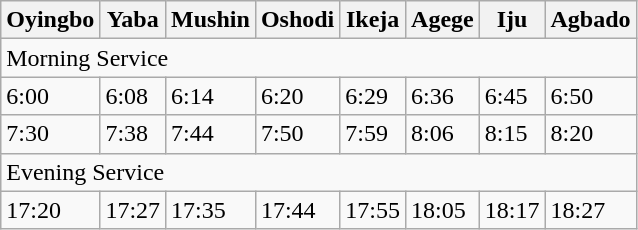<table class="wikitable">
<tr>
<th>Oyingbo</th>
<th>Yaba</th>
<th>Mushin</th>
<th>Oshodi</th>
<th>Ikeja</th>
<th>Agege</th>
<th>Iju</th>
<th>Agbado</th>
</tr>
<tr>
<td colspan="8">Morning Service</td>
</tr>
<tr>
<td>6:00</td>
<td>6:08</td>
<td>6:14</td>
<td>6:20</td>
<td>6:29</td>
<td>6:36</td>
<td>6:45</td>
<td>6:50</td>
</tr>
<tr>
<td>7:30</td>
<td>7:38</td>
<td>7:44</td>
<td>7:50</td>
<td>7:59</td>
<td>8:06</td>
<td>8:15</td>
<td>8:20</td>
</tr>
<tr>
<td colspan="8">Evening Service</td>
</tr>
<tr>
<td>17:20</td>
<td>17:27</td>
<td>17:35</td>
<td>17:44</td>
<td>17:55</td>
<td>18:05</td>
<td>18:17</td>
<td>18:27</td>
</tr>
</table>
